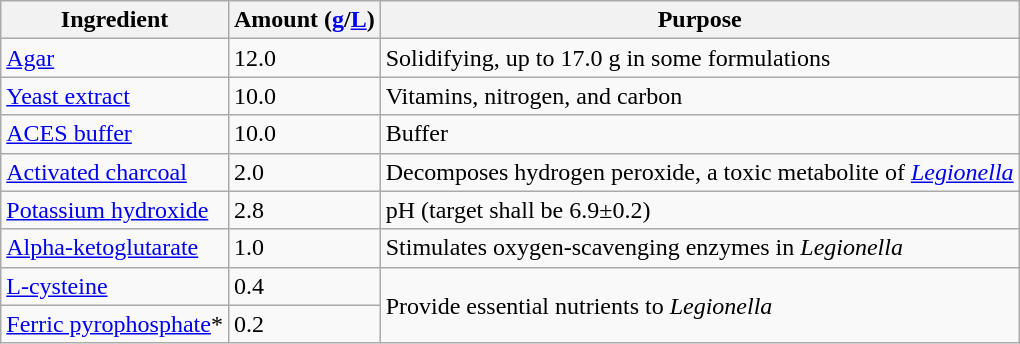<table class=wikitable>
<tr>
<th>Ingredient</th>
<th>Amount (<a href='#'>g</a>/<a href='#'>L</a>)</th>
<th>Purpose</th>
</tr>
<tr>
<td><a href='#'>Agar</a></td>
<td>12.0</td>
<td>Solidifying, up to 17.0 g in some formulations</td>
</tr>
<tr>
<td><a href='#'>Yeast extract</a></td>
<td>10.0</td>
<td>Vitamins, nitrogen, and carbon</td>
</tr>
<tr>
<td><a href='#'>ACES buffer</a></td>
<td>10.0</td>
<td>Buffer</td>
</tr>
<tr>
<td><a href='#'>Activated charcoal</a></td>
<td>2.0</td>
<td>Decomposes hydrogen peroxide, a toxic metabolite of <em><a href='#'>Legionella</a></em></td>
</tr>
<tr>
<td><a href='#'>Potassium hydroxide</a></td>
<td>2.8</td>
<td>pH (target shall be 6.9±0.2)</td>
</tr>
<tr>
<td><a href='#'>Alpha-ketoglutarate</a></td>
<td>1.0</td>
<td>Stimulates oxygen-scavenging enzymes in <em>Legionella</em></td>
</tr>
<tr>
<td><a href='#'>L-cysteine</a></td>
<td>0.4</td>
<td rowspan=2>Provide essential nutrients to <em>Legionella</em></td>
</tr>
<tr>
<td><a href='#'>Ferric pyrophosphate</a>*</td>
<td>0.2</td>
</tr>
</table>
